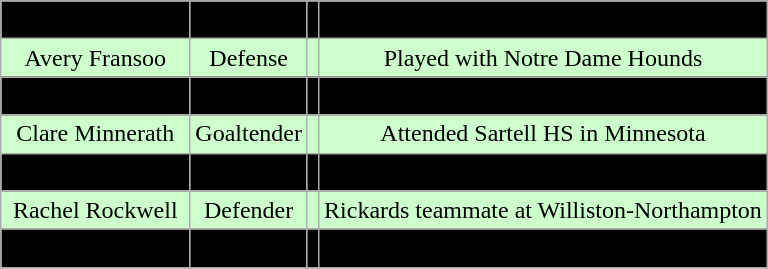<table class="wikitable">
<tr align="center" bgcolor=" ">
<td>Whitney Dove</td>
<td>Defender</td>
<td></td>
<td>Played for the Pacific Steelers</td>
</tr>
<tr align="center" bgcolor="#ccffcc">
<td>Avery Fransoo</td>
<td>Defense</td>
<td></td>
<td>Played with Notre Dame Hounds</td>
</tr>
<tr align="center" bgcolor=" ">
<td>Kathleen McHugh</td>
<td>Forward</td>
<td></td>
<td>Member of the Boston Shamrocks</td>
</tr>
<tr align="center" bgcolor="#ccffcc">
<td>Clare Minnerath</td>
<td>Goaltender</td>
<td></td>
<td>Attended Sartell HS in Minnesota</td>
</tr>
<tr align="center" bgcolor=" ">
<td>Meaghan Rickard</td>
<td>Forward</td>
<td></td>
<td>Attended Williston-Northampton</td>
</tr>
<tr align="center" bgcolor="#ccffcc">
<td>Rachel Rockwell</td>
<td>Defender</td>
<td></td>
<td>Rickards teammate at Williston-Northampton</td>
</tr>
<tr align="center" bgcolor=" ">
<td>Neve Van Pelt</td>
<td>Forward</td>
<td></td>
<td>Played with Toronto Jr. Aeros</td>
</tr>
<tr align="center" bgcolor=" ">
</tr>
</table>
